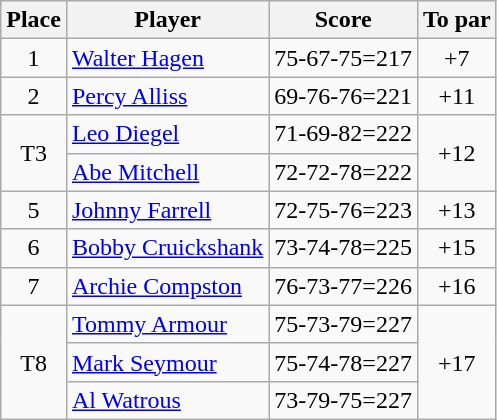<table class=wikitable>
<tr>
<th>Place</th>
<th>Player</th>
<th>Score</th>
<th>To par</th>
</tr>
<tr>
<td align=center>1</td>
<td> <a href='#'>Walter Hagen</a></td>
<td>75-67-75=217</td>
<td align=center>+7</td>
</tr>
<tr>
<td align=center>2</td>
<td> <a href='#'>Percy Alliss</a></td>
<td>69-76-76=221</td>
<td align=center>+11</td>
</tr>
<tr>
<td rowspan=2 align=center>T3</td>
<td> <a href='#'>Leo Diegel</a></td>
<td>71-69-82=222</td>
<td rowspan=2 align=center>+12</td>
</tr>
<tr>
<td> <a href='#'>Abe Mitchell</a></td>
<td>72-72-78=222</td>
</tr>
<tr>
<td align=center>5</td>
<td> <a href='#'>Johnny Farrell</a></td>
<td>72-75-76=223</td>
<td align=center>+13</td>
</tr>
<tr>
<td align=center>6</td>
<td> <a href='#'>Bobby Cruickshank</a></td>
<td>73-74-78=225</td>
<td align=center>+15</td>
</tr>
<tr>
<td align=center>7</td>
<td> <a href='#'>Archie Compston</a></td>
<td>76-73-77=226</td>
<td align=center>+16</td>
</tr>
<tr>
<td rowspan=3 align=center>T8</td>
<td> <a href='#'>Tommy Armour</a></td>
<td>75-73-79=227</td>
<td rowspan=3 align=center>+17</td>
</tr>
<tr>
<td> <a href='#'>Mark Seymour</a></td>
<td>75-74-78=227</td>
</tr>
<tr>
<td> <a href='#'>Al Watrous</a></td>
<td>73-79-75=227</td>
</tr>
</table>
